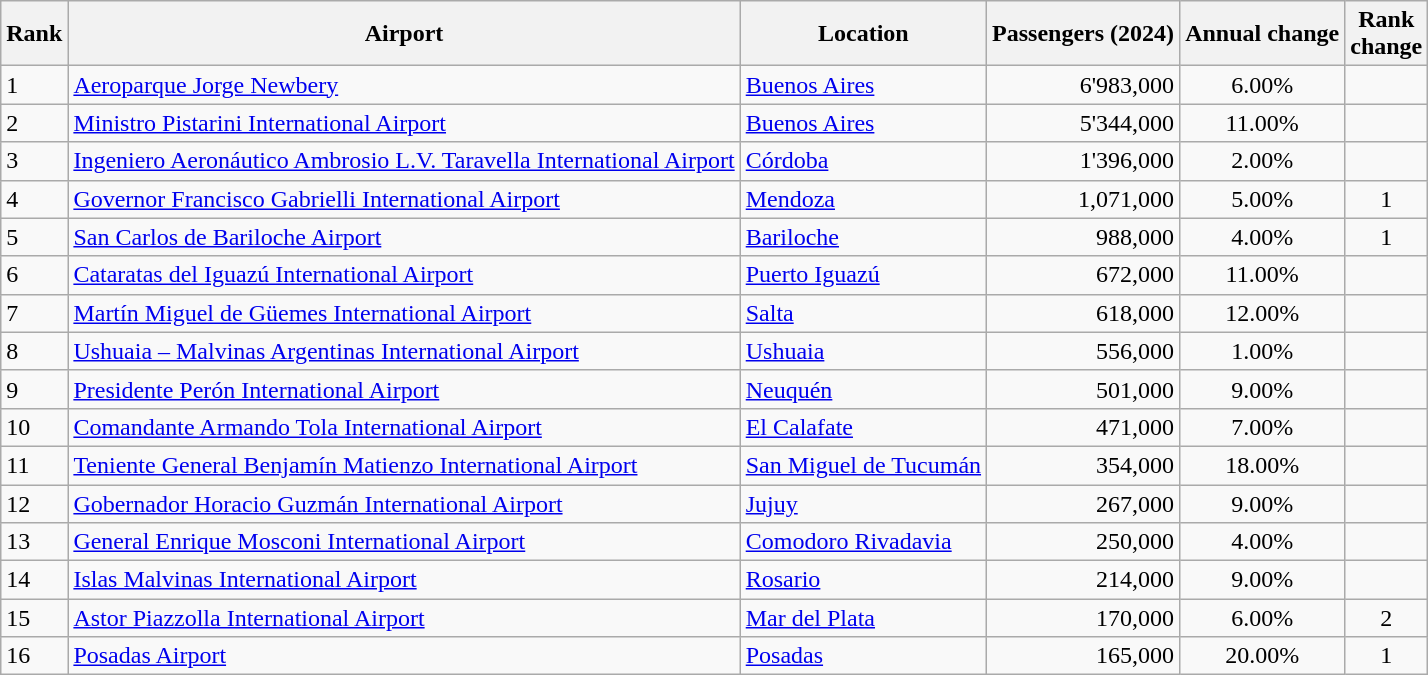<table class="wikitable sortable">
<tr>
<th>Rank</th>
<th>Airport</th>
<th>Location</th>
<th>Passengers (2024)</th>
<th>Annual change</th>
<th>Rank<br>change</th>
</tr>
<tr>
<td>1</td>
<td><a href='#'>Aeroparque Jorge Newbery</a></td>
<td><a href='#'>Buenos Aires</a></td>
<td style="text-align:right;">6'983,000</td>
<td style="text-align:center;">6.00%</td>
<td style="text-align:center;"></td>
</tr>
<tr>
<td>2</td>
<td><a href='#'>Ministro Pistarini International Airport</a></td>
<td><a href='#'>Buenos Aires</a></td>
<td style="text-align:right;">5'344,000</td>
<td style="text-align:center;">11.00%</td>
<td style="text-align:center;"></td>
</tr>
<tr>
<td>3</td>
<td><a href='#'>Ingeniero Aeronáutico Ambrosio L.V. Taravella International Airport</a></td>
<td><a href='#'>Córdoba</a></td>
<td style="text-align:right;">1'396,000</td>
<td style="text-align:center;">2.00%</td>
<td style="text-align:center;"></td>
</tr>
<tr>
<td>4</td>
<td><a href='#'>Governor Francisco Gabrielli International Airport</a></td>
<td><a href='#'>Mendoza</a></td>
<td style="text-align:right;">1,071,000</td>
<td style="text-align:center;"> 5.00%</td>
<td style="text-align:center;">1</td>
</tr>
<tr>
<td>5</td>
<td><a href='#'>San Carlos de Bariloche Airport</a></td>
<td><a href='#'>Bariloche</a></td>
<td style="text-align:right;">988,000</td>
<td style="text-align:center;">4.00%</td>
<td style="text-align:center;">1</td>
</tr>
<tr>
<td>6</td>
<td><a href='#'>Cataratas del Iguazú International Airport</a></td>
<td><a href='#'>Puerto Iguazú</a></td>
<td style="text-align:right;">672,000</td>
<td style="text-align:center;">11.00%</td>
<td style="text-align:center;"></td>
</tr>
<tr>
<td>7</td>
<td><a href='#'>Martín Miguel de Güemes International Airport</a></td>
<td><a href='#'>Salta</a></td>
<td style="text-align:right;">618,000</td>
<td style="text-align:center;">12.00%</td>
<td style="text-align:center;"></td>
</tr>
<tr>
<td>8</td>
<td><a href='#'>Ushuaia – Malvinas Argentinas International Airport</a></td>
<td><a href='#'>Ushuaia</a></td>
<td style="text-align:right;">556,000</td>
<td style="text-align:center;">1.00%</td>
<td style="text-align:center;"></td>
</tr>
<tr>
<td>9</td>
<td><a href='#'>Presidente Perón International Airport</a></td>
<td><a href='#'>Neuquén</a></td>
<td style="text-align:right;">501,000</td>
<td style="text-align:center;">9.00%</td>
<td style="text-align:center;"></td>
</tr>
<tr>
<td>10</td>
<td><a href='#'>Comandante Armando Tola International Airport</a></td>
<td><a href='#'>El Calafate</a></td>
<td style="text-align:right;">471,000</td>
<td style="text-align:center;">7.00%</td>
<td style="text-align:center;"></td>
</tr>
<tr>
<td>11</td>
<td><a href='#'>Teniente General Benjamín Matienzo International Airport</a></td>
<td><a href='#'>San Miguel de Tucumán</a></td>
<td style="text-align:right;">354,000</td>
<td style="text-align:center;">18.00%</td>
<td style="text-align:center;"></td>
</tr>
<tr>
<td>12</td>
<td><a href='#'>Gobernador Horacio Guzmán International Airport</a></td>
<td><a href='#'>Jujuy</a></td>
<td style="text-align:right;">267,000</td>
<td style="text-align:center;">9.00%</td>
<td style="text-align:center;"></td>
</tr>
<tr>
<td>13</td>
<td><a href='#'>General Enrique Mosconi International Airport</a></td>
<td><a href='#'>Comodoro Rivadavia</a></td>
<td style="text-align:right;">250,000</td>
<td style="text-align:center;">4.00%</td>
<td style="text-align:center;"></td>
</tr>
<tr>
<td>14</td>
<td><a href='#'>Islas Malvinas International Airport</a></td>
<td><a href='#'>Rosario</a></td>
<td style="text-align:right;">214,000</td>
<td style="text-align:center;">9.00%</td>
<td style="text-align:center;"></td>
</tr>
<tr>
<td>15</td>
<td><a href='#'>Astor Piazzolla International Airport</a></td>
<td><a href='#'>Mar del Plata</a></td>
<td style="text-align:right;">170,000</td>
<td style="text-align:center;">6.00%</td>
<td style="text-align:center;">2</td>
</tr>
<tr>
<td>16</td>
<td><a href='#'>Posadas Airport</a></td>
<td><a href='#'>Posadas</a></td>
<td style="text-align:right;">165,000</td>
<td style="text-align:center;">20.00%</td>
<td style="text-align:center;">1</td>
</tr>
</table>
